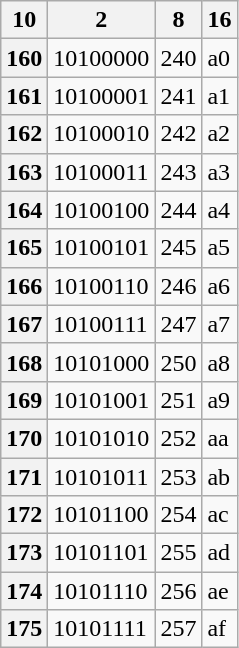<table class="wikitable">
<tr>
<th>10</th>
<th>2</th>
<th>8</th>
<th>16</th>
</tr>
<tr>
<th>160</th>
<td>10100000</td>
<td>240</td>
<td>a0</td>
</tr>
<tr>
<th>161</th>
<td>10100001</td>
<td>241</td>
<td>a1</td>
</tr>
<tr>
<th>162</th>
<td>10100010</td>
<td>242</td>
<td>a2</td>
</tr>
<tr>
<th>163</th>
<td>10100011</td>
<td>243</td>
<td>a3</td>
</tr>
<tr>
<th>164</th>
<td>10100100</td>
<td>244</td>
<td>a4</td>
</tr>
<tr>
<th>165</th>
<td>10100101</td>
<td>245</td>
<td>a5</td>
</tr>
<tr>
<th>166</th>
<td>10100110</td>
<td>246</td>
<td>a6</td>
</tr>
<tr>
<th>167</th>
<td>10100111</td>
<td>247</td>
<td>a7</td>
</tr>
<tr>
<th>168</th>
<td>10101000</td>
<td>250</td>
<td>a8</td>
</tr>
<tr>
<th>169</th>
<td>10101001</td>
<td>251</td>
<td>a9</td>
</tr>
<tr>
<th>170</th>
<td>10101010</td>
<td>252</td>
<td>aa</td>
</tr>
<tr>
<th>171</th>
<td>10101011</td>
<td>253</td>
<td>ab</td>
</tr>
<tr>
<th>172</th>
<td>10101100</td>
<td>254</td>
<td>ac</td>
</tr>
<tr>
<th>173</th>
<td>10101101</td>
<td>255</td>
<td>ad</td>
</tr>
<tr>
<th>174</th>
<td>10101110</td>
<td>256</td>
<td>ae</td>
</tr>
<tr>
<th>175</th>
<td>10101111</td>
<td>257</td>
<td>af</td>
</tr>
</table>
